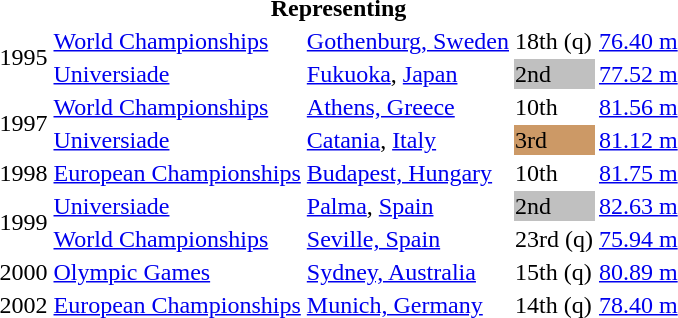<table>
<tr>
<th colspan="5">Representing </th>
</tr>
<tr>
<td rowspan=2>1995</td>
<td><a href='#'>World Championships</a></td>
<td><a href='#'>Gothenburg, Sweden</a></td>
<td>18th (q)</td>
<td><a href='#'>76.40 m</a></td>
</tr>
<tr>
<td><a href='#'>Universiade</a></td>
<td><a href='#'>Fukuoka</a>, <a href='#'>Japan</a></td>
<td bgcolor="silver">2nd</td>
<td><a href='#'>77.52 m</a></td>
</tr>
<tr>
<td rowspan=2>1997</td>
<td><a href='#'>World Championships</a></td>
<td><a href='#'>Athens, Greece</a></td>
<td>10th</td>
<td><a href='#'>81.56 m</a></td>
</tr>
<tr>
<td><a href='#'>Universiade</a></td>
<td><a href='#'>Catania</a>, <a href='#'>Italy</a></td>
<td bgcolor="cc9966">3rd</td>
<td><a href='#'>81.12 m</a></td>
</tr>
<tr>
<td>1998</td>
<td><a href='#'>European Championships</a></td>
<td><a href='#'>Budapest, Hungary</a></td>
<td>10th</td>
<td><a href='#'>81.75 m</a></td>
</tr>
<tr>
<td rowspan=2>1999</td>
<td><a href='#'>Universiade</a></td>
<td><a href='#'>Palma</a>, <a href='#'>Spain</a></td>
<td bgcolor="silver">2nd</td>
<td><a href='#'>82.63 m</a></td>
</tr>
<tr>
<td><a href='#'>World Championships</a></td>
<td><a href='#'>Seville, Spain</a></td>
<td>23rd (q)</td>
<td><a href='#'>75.94 m</a></td>
</tr>
<tr>
<td>2000</td>
<td><a href='#'>Olympic Games</a></td>
<td><a href='#'>Sydney, Australia</a></td>
<td>15th (q)</td>
<td><a href='#'>80.89 m</a></td>
</tr>
<tr>
<td>2002</td>
<td><a href='#'>European Championships</a></td>
<td><a href='#'>Munich, Germany</a></td>
<td>14th (q)</td>
<td><a href='#'>78.40 m</a></td>
</tr>
</table>
